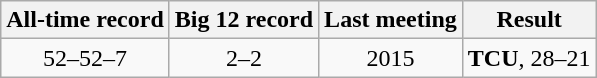<table class="wikitable">
<tr style="text-align:center;">
<th>All-time record</th>
<th>Big 12 record</th>
<th>Last meeting</th>
<th>Result</th>
</tr>
<tr style="text-align:center;">
<td>52–52–7</td>
<td>2–2</td>
<td>2015</td>
<td><strong>TCU</strong>, 28–21</td>
</tr>
</table>
